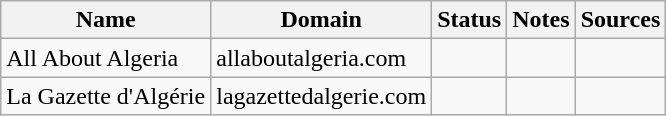<table class="wikitable sortable mw-collapsible">
<tr>
<th>Name</th>
<th>Domain</th>
<th>Status</th>
<th class="sortable">Notes</th>
<th class="unsortable">Sources</th>
</tr>
<tr>
<td>All About Algeria</td>
<td>allaboutalgeria.com</td>
<td></td>
<td></td>
<td></td>
</tr>
<tr>
<td>La Gazette d'Algérie</td>
<td>lagazettedalgerie.com</td>
<td></td>
<td></td>
<td></td>
</tr>
</table>
